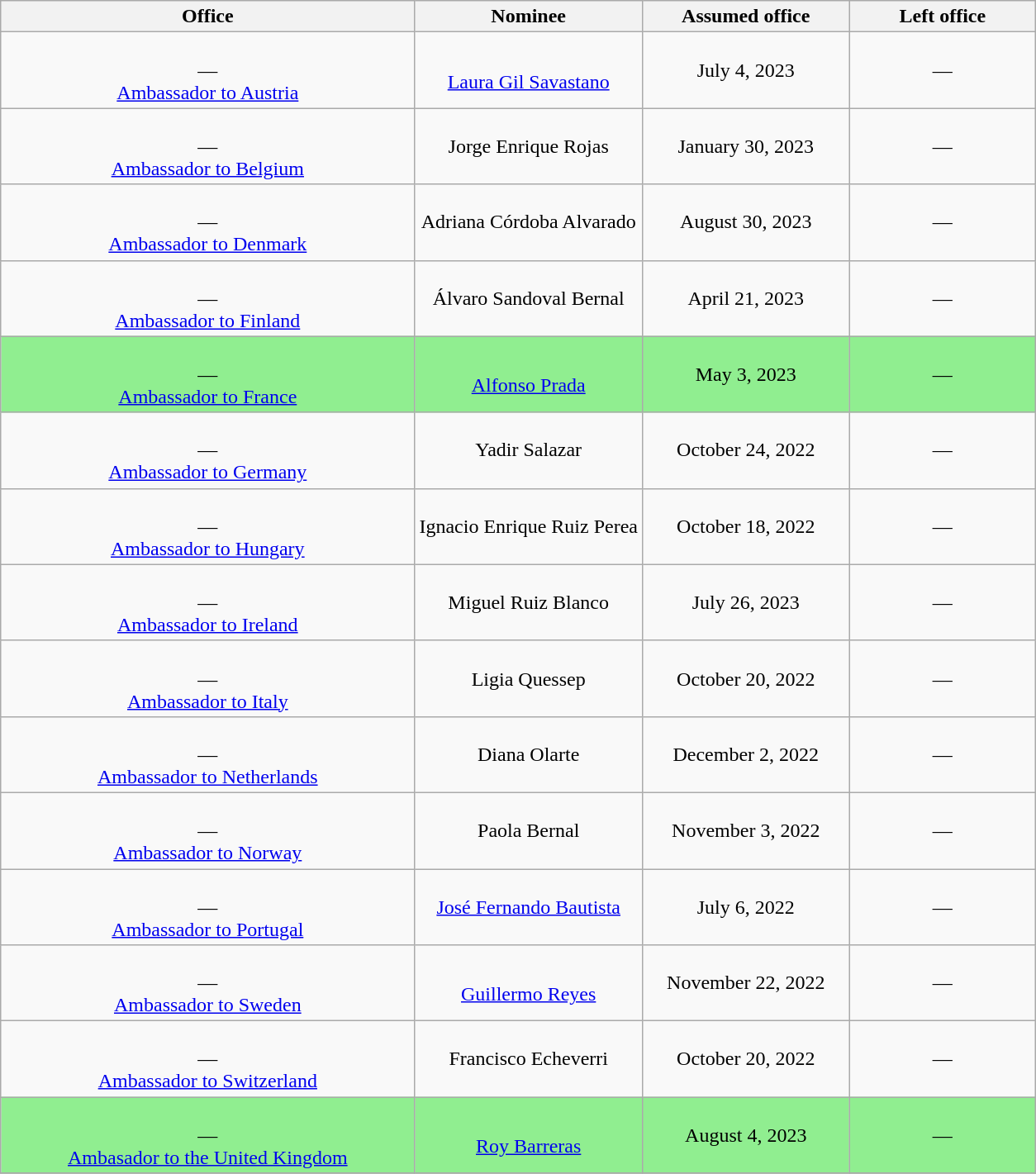<table class="wikitable sortable" style="text-align:center">
<tr>
<th style="width:40%;">Office</th>
<th style="width:22%;">Nominee</th>
<th style="width:20%;" data-sort-type="date">Assumed office</th>
<th style="width:18%;" data-sort-type="date">Left office</th>
</tr>
<tr>
<td><br>—<br><a href='#'>Ambassador to Austria</a></td>
<td><br><a href='#'>Laura Gil Savastano</a></td>
<td>July 4, 2023</td>
<td>—</td>
</tr>
<tr>
<td><br>—<br><a href='#'>Ambassador to Belgium</a></td>
<td>Jorge Enrique Rojas</td>
<td>January 30, 2023</td>
<td>—</td>
</tr>
<tr>
<td><br>—<br><a href='#'>Ambassador to Denmark</a></td>
<td>Adriana Córdoba Alvarado</td>
<td>August 30, 2023</td>
<td>—</td>
</tr>
<tr>
<td><br>—<br><a href='#'>Ambassador to Finland</a></td>
<td>Álvaro Sandoval Bernal</td>
<td>April 21, 2023</td>
<td>—</td>
</tr>
<tr style="background:lightgreen">
<td><br>—<br><a href='#'>Ambassador to France</a></td>
<td><br><a href='#'>Alfonso Prada</a><br></td>
<td>May 3, 2023</td>
<td>—</td>
</tr>
<tr>
<td><br>—<br><a href='#'>Ambassador to Germany</a></td>
<td>Yadir Salazar</td>
<td>October 24, 2022</td>
<td>—</td>
</tr>
<tr>
<td><br>—<br><a href='#'>Ambassador to Hungary</a></td>
<td>Ignacio Enrique Ruiz Perea</td>
<td>October 18, 2022</td>
<td>—</td>
</tr>
<tr>
<td><br>—<br><a href='#'>Ambassador to Ireland</a></td>
<td>Miguel Ruiz Blanco</td>
<td>July 26, 2023</td>
<td>—</td>
</tr>
<tr>
<td><br>—<br><a href='#'>Ambassador to Italy</a></td>
<td>Ligia Quessep</td>
<td>October 20, 2022</td>
<td>—</td>
</tr>
<tr>
<td><br>—<br><a href='#'>Ambassador to Netherlands</a></td>
<td>Diana Olarte</td>
<td>December 2, 2022</td>
<td>—</td>
</tr>
<tr>
<td><br>—<br><a href='#'>Ambassador to Norway</a></td>
<td>Paola Bernal</td>
<td>November 3, 2022</td>
<td>—</td>
</tr>
<tr>
<td><br>—<br><a href='#'>Ambassador to Portugal</a></td>
<td><a href='#'>José Fernando Bautista</a></td>
<td>July 6, 2022</td>
<td>—</td>
</tr>
<tr>
<td><br>—<br><a href='#'>Ambassador to Sweden</a></td>
<td><br><a href='#'>Guillermo Reyes</a></td>
<td>November 22, 2022</td>
<td>—</td>
</tr>
<tr>
<td><br>—<br><a href='#'>Ambassador to Switzerland</a></td>
<td>Francisco Echeverri</td>
<td>October 20, 2022</td>
<td>—</td>
</tr>
<tr style="background:lightgreen">
<td><br>—<br><a href='#'>Ambasador to the United Kingdom</a></td>
<td><br><a href='#'>Roy Barreras</a></td>
<td>August 4, 2023</td>
<td>—</td>
</tr>
<tr>
</tr>
</table>
